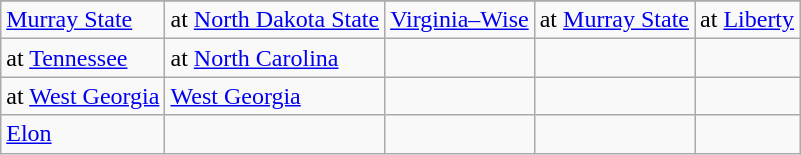<table class="wikitable">
<tr>
</tr>
<tr>
<td><a href='#'>Murray State</a></td>
<td>at <a href='#'>North Dakota State</a></td>
<td><a href='#'>Virginia–Wise</a></td>
<td>at <a href='#'>Murray State</a></td>
<td>at <a href='#'>Liberty</a></td>
</tr>
<tr>
<td>at <a href='#'>Tennessee</a></td>
<td>at <a href='#'>North Carolina</a></td>
<td></td>
<td></td>
<td></td>
</tr>
<tr>
<td>at <a href='#'>West Georgia</a></td>
<td><a href='#'>West Georgia</a></td>
<td></td>
<td></td>
<td></td>
</tr>
<tr>
<td><a href='#'>Elon</a></td>
<td></td>
<td></td>
<td></td>
<td></td>
</tr>
</table>
